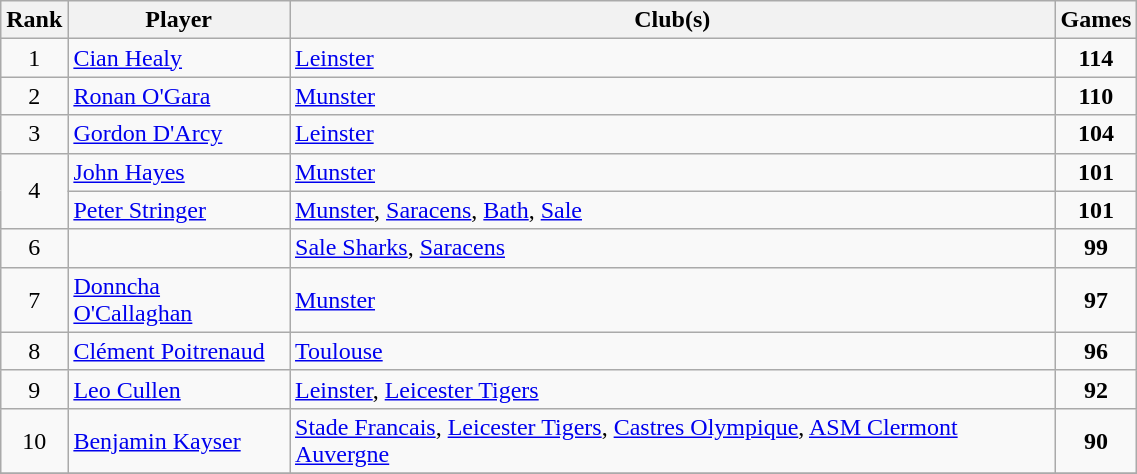<table class=wikitable width="60%">
<tr>
<th scope=col>Rank</th>
<th scope=col>Player</th>
<th scope=col>Club(s)</th>
<th scope=col>Games</th>
</tr>
<tr>
<td style="text-align:center">1</td>
<td> <a href='#'>Cian Healy</a></td>
<td><a href='#'>Leinster</a></td>
<td align=center><strong>114</strong></td>
</tr>
<tr>
<td style="text-align:center">2</td>
<td> <a href='#'>Ronan O'Gara</a></td>
<td><a href='#'>Munster</a></td>
<td align=center><strong>110</strong></td>
</tr>
<tr>
<td align=center>3</td>
<td> <a href='#'>Gordon D'Arcy</a></td>
<td><a href='#'>Leinster</a></td>
<td align=center><strong>104</strong></td>
</tr>
<tr>
<td rowspan="2" style="text-align:center">4</td>
<td> <a href='#'>John Hayes</a></td>
<td><a href='#'>Munster</a></td>
<td align=center><strong>101</strong></td>
</tr>
<tr>
<td> <a href='#'>Peter Stringer</a></td>
<td><a href='#'>Munster</a>, <a href='#'>Saracens</a>, <a href='#'>Bath</a>, <a href='#'>Sale</a></td>
<td align=center><strong>101</strong></td>
</tr>
<tr>
<td align=center>6</td>
<td></td>
<td><a href='#'>Sale Sharks</a>, <a href='#'>Saracens</a></td>
<td align=center><strong>99</strong></td>
</tr>
<tr>
<td align=center>7</td>
<td> <a href='#'>Donncha O'Callaghan</a></td>
<td><a href='#'>Munster</a></td>
<td align=center><strong>97</strong></td>
</tr>
<tr>
<td align=center>8</td>
<td> <a href='#'>Clément Poitrenaud</a></td>
<td><a href='#'>Toulouse</a></td>
<td align=center><strong>96</strong></td>
</tr>
<tr>
<td align=center>9</td>
<td> <a href='#'>Leo Cullen</a></td>
<td><a href='#'>Leinster</a>, <a href='#'>Leicester Tigers</a></td>
<td align=center><strong>92</strong></td>
</tr>
<tr>
<td align=center>10</td>
<td> <a href='#'>Benjamin Kayser</a></td>
<td><a href='#'>Stade Francais</a>, <a href='#'>Leicester Tigers</a>, <a href='#'>Castres Olympique</a>, <a href='#'>ASM Clermont Auvergne</a></td>
<td align=center><strong>90</strong></td>
</tr>
<tr>
</tr>
</table>
